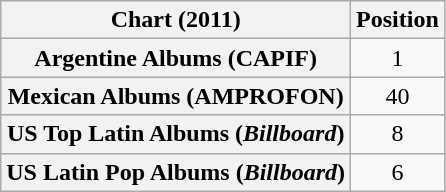<table class="wikitable sortable plainrowheaders" style="text-align:center">
<tr>
<th scope="col">Chart (2011)</th>
<th scope="col">Position</th>
</tr>
<tr>
<th scope="row">Argentine Albums (CAPIF)</th>
<td>1</td>
</tr>
<tr>
<th scope="row">Mexican Albums (AMPROFON)</th>
<td>40</td>
</tr>
<tr>
<th scope="row">US Top Latin Albums (<em>Billboard</em>)</th>
<td>8</td>
</tr>
<tr>
<th scope="row">US Latin Pop Albums (<em>Billboard</em>)</th>
<td>6</td>
</tr>
</table>
